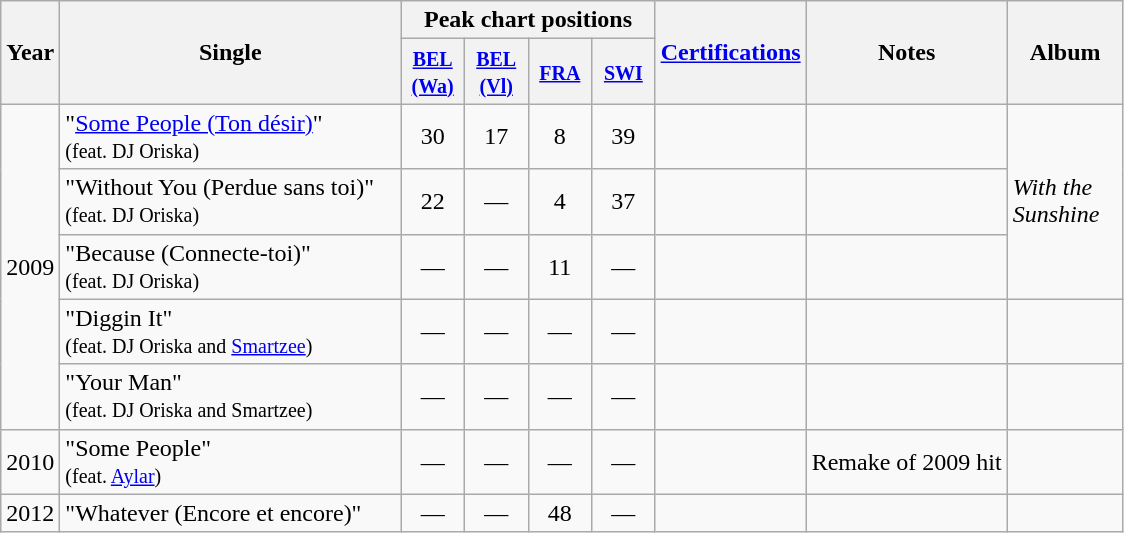<table class="wikitable">
<tr>
<th align="center" rowspan="2">Year</th>
<th align="center" rowspan="2" width="220">Single</th>
<th align="center" colspan="4">Peak chart positions</th>
<th rowspan="2"><a href='#'>Certifications</a></th>
<th rowspan="2">Notes</th>
<th align="center" rowspan="2" width="70">Album</th>
</tr>
<tr>
<th width="35"><small><a href='#'>BEL (Wa)</a><br> </small></th>
<th width="35"><small><a href='#'>BEL (Vl)</a><br> </small></th>
<th width="35"><small><a href='#'>FRA</a><br></small></th>
<th width="35"><small><a href='#'>SWI</a><br></small></th>
</tr>
<tr>
<td align="center" rowspan="5">2009</td>
<td>"<a href='#'>Some People (Ton désir)</a>" <br><small>(feat. DJ Oriska)</small></td>
<td align="center">30</td>
<td align="center">17</td>
<td align="center">8</td>
<td align="center">39</td>
<td></td>
<td></td>
<td rowspan="3"><em>With the Sunshine</em></td>
</tr>
<tr>
<td>"Without You (Perdue sans toi)" <br><small>(feat. DJ Oriska)</small></td>
<td align="center">22</td>
<td align="center">—</td>
<td align="center">4</td>
<td align="center">37</td>
<td></td>
<td></td>
</tr>
<tr>
<td>"Because (Connecte-toi)" <br><small>(feat. DJ Oriska)</small></td>
<td align="center">—</td>
<td align="center">—</td>
<td align="center">11</td>
<td align="center">—</td>
<td></td>
<td></td>
</tr>
<tr>
<td>"Diggin It" <br><small>(feat. DJ Oriska and <a href='#'>Smartzee</a>)</small></td>
<td align="center">—</td>
<td align="center">—</td>
<td align="center">—</td>
<td align="center">—</td>
<td></td>
<td></td>
<td></td>
</tr>
<tr>
<td>"Your Man" <br><small>(feat. DJ Oriska and Smartzee)</small></td>
<td align="center">—</td>
<td align="center">—</td>
<td align="center">—</td>
<td align="center">—</td>
<td></td>
<td></td>
<td></td>
</tr>
<tr>
<td>2010</td>
<td>"Some People" <br><small>(feat. <a href='#'>Aylar</a>)</small></td>
<td align="center">—</td>
<td align="center">—</td>
<td align="center">—</td>
<td align="center">—</td>
<td></td>
<td>Remake of 2009 hit</td>
<td></td>
</tr>
<tr>
<td>2012</td>
<td>"Whatever (Encore et encore)"</td>
<td align="center">—</td>
<td align="center">—</td>
<td align="center">48</td>
<td align="center">—</td>
<td></td>
<td></td>
<td></td>
</tr>
</table>
